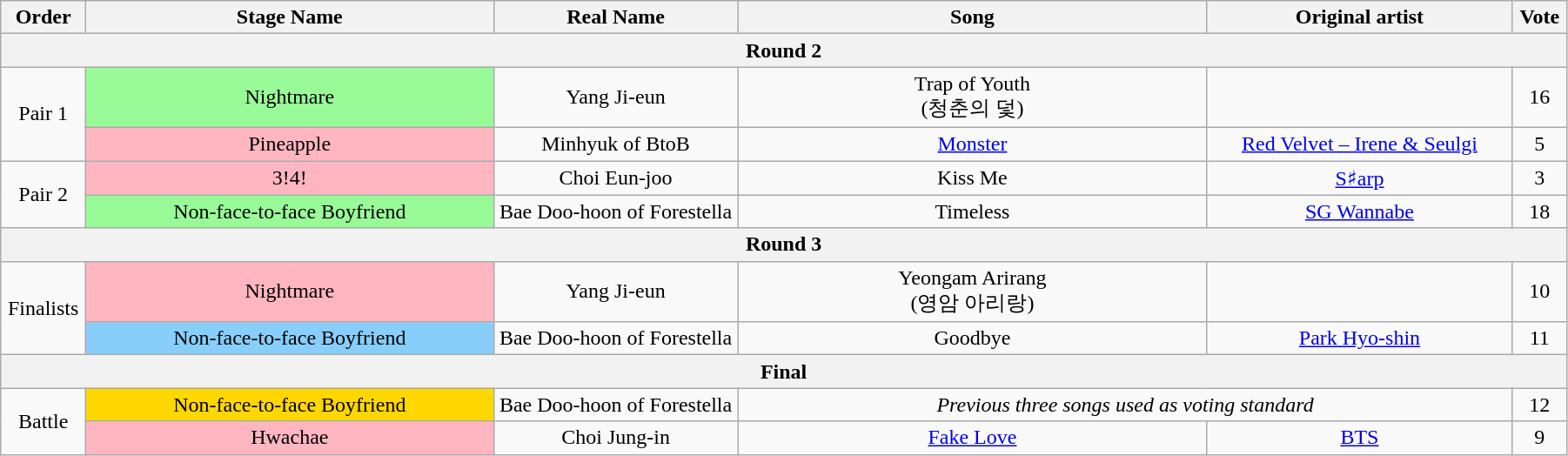<table class="wikitable" style="text-align:center; width:95%;">
<tr>
<th style="width:1%;">Order</th>
<th style="width:20%;">Stage Name</th>
<th style="width:12%;">Real Name</th>
<th style="width:23%;">Song</th>
<th style="width:15%;">Original artist</th>
<th style="width:1%;">Vote</th>
</tr>
<tr>
<th colspan=6>Round 2</th>
</tr>
<tr>
<td rowspan=2>Pair 1</td>
<td bgcolor="palegreen">Nightmare</td>
<td>Yang Ji-eun</td>
<td>Trap of Youth<br>(청춘의 덫)</td>
<td></td>
<td>16</td>
</tr>
<tr>
<td bgcolor="lightpink">Pineapple</td>
<td>Minhyuk of BtoB</td>
<td><a href='#'>Monster</a></td>
<td><a href='#'>Red Velvet – Irene & Seulgi</a></td>
<td>5</td>
</tr>
<tr>
<td rowspan=2>Pair 2</td>
<td bgcolor="lightpink">3!4!</td>
<td>Choi Eun-joo</td>
<td>Kiss Me</td>
<td><a href='#'>S♯arp</a></td>
<td>3</td>
</tr>
<tr>
<td bgcolor="palegreen">Non-face-to-face Boyfriend</td>
<td>Bae Doo-hoon of Forestella</td>
<td>Timeless</td>
<td><a href='#'>SG Wannabe</a></td>
<td>18</td>
</tr>
<tr>
<th colspan=6>Round 3</th>
</tr>
<tr>
<td rowspan=2>Finalists</td>
<td bgcolor="lightpink">Nightmare</td>
<td>Yang Ji-eun</td>
<td>Yeongam Arirang<br>(영암 아리랑)</td>
<td></td>
<td>10</td>
</tr>
<tr>
<td bgcolor="lightskyblue">Non-face-to-face Boyfriend</td>
<td>Bae Doo-hoon of Forestella</td>
<td>Goodbye</td>
<td><a href='#'>Park Hyo-shin</a></td>
<td>11</td>
</tr>
<tr>
<th colspan=6>Final</th>
</tr>
<tr>
<td rowspan=2>Battle</td>
<td bgcolor="gold">Non-face-to-face Boyfriend</td>
<td>Bae Doo-hoon of Forestella</td>
<td colspan=2><em>Previous three songs used as voting standard</em></td>
<td>12</td>
</tr>
<tr>
<td bgcolor="lightpink">Hwachae</td>
<td>Choi Jung-in</td>
<td><a href='#'>Fake Love</a></td>
<td><a href='#'>BTS</a></td>
<td>9</td>
</tr>
</table>
